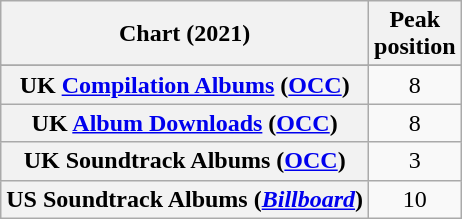<table class="wikitable sortable plainrowheaders" style="text-align:center">
<tr>
<th scope="col">Chart (2021)</th>
<th scope="col">Peak<br>position</th>
</tr>
<tr>
</tr>
<tr>
</tr>
<tr>
<th scope="row">UK <a href='#'>Compilation Albums</a> (<a href='#'>OCC</a>)</th>
<td>8</td>
</tr>
<tr>
<th scope="row">UK <a href='#'>Album Downloads</a> (<a href='#'>OCC</a>)</th>
<td>8</td>
</tr>
<tr>
<th scope="row">UK Soundtrack Albums (<a href='#'>OCC</a>)</th>
<td>3</td>
</tr>
<tr>
<th scope="row">US Soundtrack Albums (<em><a href='#'>Billboard</a></em>)</th>
<td>10</td>
</tr>
</table>
